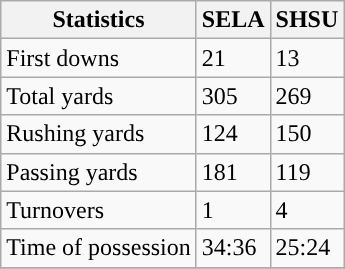<table class="wikitable">
<tr>
<th>Statistics</th>
<th>SELA</th>
<th>SHSU</th>
</tr>
<tr>
<td>First downs</td>
<td>21</td>
<td>13</td>
</tr>
<tr>
<td>Total yards</td>
<td>305</td>
<td>269</td>
</tr>
<tr>
<td>Rushing yards</td>
<td>124</td>
<td>150</td>
</tr>
<tr>
<td>Passing yards</td>
<td>181</td>
<td>119</td>
</tr>
<tr>
<td>Turnovers</td>
<td>1</td>
<td>4</td>
</tr>
<tr>
<td>Time of possession</td>
<td>34:36</td>
<td>25:24</td>
</tr>
<tr>
</tr>
</table>
